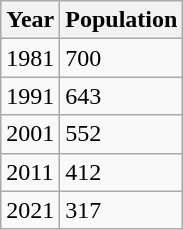<table class="wikitable">
<tr>
<th>Year</th>
<th>Population</th>
</tr>
<tr>
<td>1981</td>
<td>700</td>
</tr>
<tr>
<td>1991</td>
<td>643</td>
</tr>
<tr>
<td>2001</td>
<td>552</td>
</tr>
<tr>
<td>2011</td>
<td>412</td>
</tr>
<tr>
<td>2021</td>
<td>317</td>
</tr>
</table>
